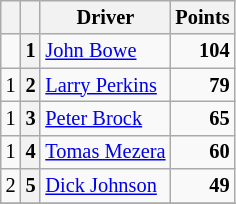<table class="wikitable" style="font-size: 85%;">
<tr>
<th></th>
<th></th>
<th>Driver</th>
<th>Points</th>
</tr>
<tr>
<td align="left"></td>
<th>1</th>
<td> <a href='#'>John Bowe</a></td>
<td align="right"><strong>104</strong></td>
</tr>
<tr>
<td align="left"> 1</td>
<th>2</th>
<td> <a href='#'>Larry Perkins</a></td>
<td align="right"><strong>79</strong></td>
</tr>
<tr>
<td align="left"> 1</td>
<th>3</th>
<td> <a href='#'>Peter Brock</a></td>
<td align="right"><strong>65</strong></td>
</tr>
<tr>
<td align="left"> 1</td>
<th>4</th>
<td> <a href='#'>Tomas Mezera</a></td>
<td align="right"><strong>60</strong></td>
</tr>
<tr>
<td align="left"> 2</td>
<th>5</th>
<td> <a href='#'>Dick Johnson</a></td>
<td align="right"><strong>49</strong></td>
</tr>
<tr>
</tr>
</table>
